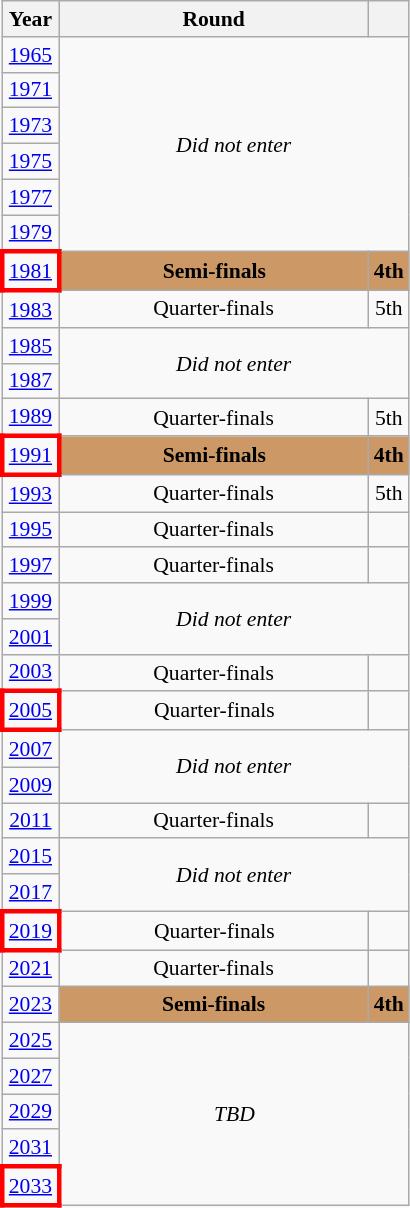<table class="wikitable" style="text-align: center; font-size:90%">
<tr>
<th>Year</th>
<th style="width:200px">Round</th>
<th></th>
</tr>
<tr>
<td><a href='#'>1965</a></td>
<td colspan="2" rowspan="6"><em>Did not enter</em></td>
</tr>
<tr>
<td><a href='#'>1971</a></td>
</tr>
<tr>
<td><a href='#'>1973</a></td>
</tr>
<tr>
<td><a href='#'>1975</a></td>
</tr>
<tr>
<td><a href='#'>1977</a></td>
</tr>
<tr>
<td><a href='#'>1979</a></td>
</tr>
<tr>
<td style="border: 3px solid red"><a href='#'>1981</a></td>
<td bgcolor="cc9966"><strong>Semi-finals</strong></td>
<td bgcolor="cc9966"><strong>4th</strong></td>
</tr>
<tr>
<td><a href='#'>1983</a></td>
<td>Quarter-finals</td>
<td>5th</td>
</tr>
<tr>
<td><a href='#'>1985</a></td>
<td colspan="2" rowspan="2"><em>Did not enter</em></td>
</tr>
<tr>
<td><a href='#'>1987</a></td>
</tr>
<tr>
<td><a href='#'>1989</a></td>
<td>Quarter-finals</td>
<td>5th</td>
</tr>
<tr>
<td style="border: 3px solid red"><a href='#'>1991</a></td>
<td bgcolor="cc9966"><strong>Semi-finals</strong></td>
<td bgcolor="cc9966"><strong>4th</strong></td>
</tr>
<tr>
<td><a href='#'>1993</a></td>
<td>Quarter-finals</td>
<td>5th</td>
</tr>
<tr>
<td><a href='#'>1995</a></td>
<td>Quarter-finals</td>
<td></td>
</tr>
<tr>
<td><a href='#'>1997</a></td>
<td>Quarter-finals</td>
<td></td>
</tr>
<tr>
<td><a href='#'>1999</a></td>
<td colspan="2" rowspan="2"><em>Did not enter</em></td>
</tr>
<tr>
<td><a href='#'>2001</a></td>
</tr>
<tr>
<td><a href='#'>2003</a></td>
<td>Quarter-finals</td>
<td></td>
</tr>
<tr>
<td style="border: 3px solid red"><a href='#'>2005</a></td>
<td>Quarter-finals</td>
<td></td>
</tr>
<tr>
<td><a href='#'>2007</a></td>
<td colspan="2" rowspan="2"><em>Did not enter</em></td>
</tr>
<tr>
<td><a href='#'>2009</a></td>
</tr>
<tr>
<td><a href='#'>2011</a></td>
<td>Quarter-finals</td>
<td></td>
</tr>
<tr>
<td><a href='#'>2015</a></td>
<td colspan="2" rowspan="2"><em>Did not enter</em></td>
</tr>
<tr>
<td><a href='#'>2017</a></td>
</tr>
<tr>
<td style="border: 3px solid red"><a href='#'>2019</a></td>
<td>Quarter-finals</td>
<td></td>
</tr>
<tr>
<td><a href='#'>2021</a></td>
<td>Quarter-finals</td>
<td></td>
</tr>
<tr>
<td><a href='#'>2023</a></td>
<td bgcolor="cc9966"><strong>Semi-finals</strong></td>
<td bgcolor="cc9966"><strong>4th</strong></td>
</tr>
<tr>
<td><a href='#'>2025</a></td>
<td colspan="2" rowspan="5"><em>TBD</em></td>
</tr>
<tr>
<td><a href='#'>2027</a></td>
</tr>
<tr>
<td><a href='#'>2029</a></td>
</tr>
<tr>
<td><a href='#'>2031</a></td>
</tr>
<tr>
<td style="border: 3px solid red"><a href='#'>2033</a></td>
</tr>
</table>
